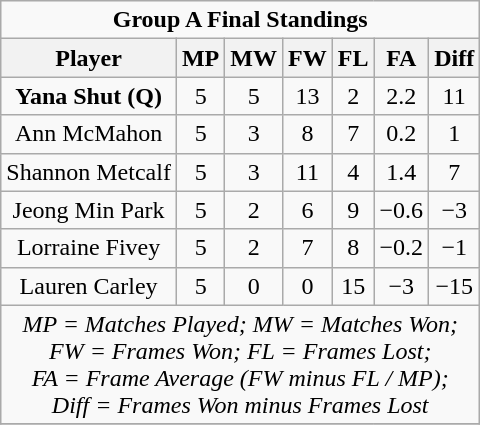<table class="wikitable" style="text-align: center; display: inline-table;">
<tr>
<td colspan="7"><strong>Group A Final Standings</strong></td>
</tr>
<tr>
<th>Player</th>
<th>MP</th>
<th>MW</th>
<th>FW</th>
<th>FL</th>
<th>FA</th>
<th>Diff</th>
</tr>
<tr>
<td> <strong>Yana Shut (Q)</strong></td>
<td>5</td>
<td>5</td>
<td>13</td>
<td>2</td>
<td>2.2</td>
<td>11</td>
</tr>
<tr>
<td> Ann McMahon</td>
<td>5</td>
<td>3</td>
<td>8</td>
<td>7</td>
<td>0.2</td>
<td>1</td>
</tr>
<tr>
<td> Shannon Metcalf</td>
<td>5</td>
<td>3</td>
<td>11</td>
<td>4</td>
<td>1.4</td>
<td>7</td>
</tr>
<tr>
<td> Jeong Min Park</td>
<td>5</td>
<td>2</td>
<td>6</td>
<td>9</td>
<td>−0.6</td>
<td>−3</td>
</tr>
<tr>
<td> Lorraine Fivey</td>
<td>5</td>
<td>2</td>
<td>7</td>
<td>8</td>
<td>−0.2</td>
<td>−1</td>
</tr>
<tr>
<td> Lauren Carley</td>
<td>5</td>
<td>0</td>
<td>0</td>
<td>15</td>
<td>−3</td>
<td>−15</td>
</tr>
<tr>
<td colspan="7"><em>MP = Matches Played; MW = Matches Won; <br>FW = Frames Won; FL = Frames Lost; <br>FA = Frame Average (FW minus FL / MP); <br>Diff = Frames Won minus Frames Lost</em></td>
</tr>
<tr>
</tr>
</table>
